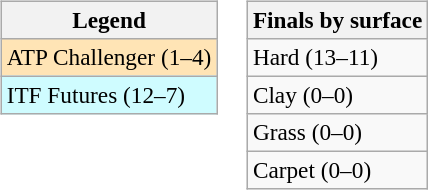<table>
<tr valign=top>
<td><br><table class=wikitable style=font-size:97%>
<tr>
<th>Legend</th>
</tr>
<tr bgcolor=moccasin>
<td>ATP Challenger (1–4)</td>
</tr>
<tr bgcolor=cffcff>
<td>ITF Futures (12–7)</td>
</tr>
</table>
</td>
<td><br><table class=wikitable style=font-size:97%>
<tr>
<th>Finals by surface</th>
</tr>
<tr>
<td>Hard (13–11)</td>
</tr>
<tr>
<td>Clay (0–0)</td>
</tr>
<tr>
<td>Grass (0–0)</td>
</tr>
<tr>
<td>Carpet (0–0)</td>
</tr>
</table>
</td>
</tr>
</table>
